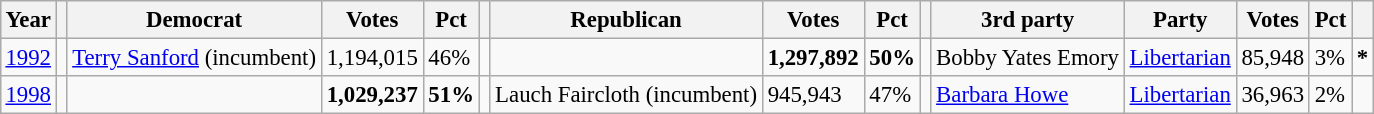<table class="wikitable" style="margin:0.5em ; font-size:95%">
<tr>
<th>Year</th>
<th></th>
<th>Democrat</th>
<th>Votes</th>
<th>Pct</th>
<th></th>
<th>Republican</th>
<th>Votes</th>
<th>Pct</th>
<th></th>
<th>3rd party</th>
<th>Party</th>
<th>Votes</th>
<th>Pct</th>
<th></th>
</tr>
<tr>
<td><a href='#'>1992</a></td>
<td></td>
<td><a href='#'>Terry Sanford</a> (incumbent)</td>
<td>1,194,015</td>
<td>46%</td>
<td></td>
<td></td>
<td><strong>1,297,892</strong></td>
<td><strong>50%</strong></td>
<td></td>
<td>Bobby Yates Emory</td>
<td><a href='#'>Libertarian</a></td>
<td>85,948</td>
<td>3%</td>
<td><strong>*</strong></td>
</tr>
<tr>
<td><a href='#'>1998</a></td>
<td></td>
<td></td>
<td><strong>1,029,237</strong></td>
<td><strong>51%</strong></td>
<td></td>
<td>Lauch Faircloth (incumbent)</td>
<td>945,943</td>
<td>47%</td>
<td></td>
<td><a href='#'>Barbara Howe</a></td>
<td><a href='#'>Libertarian</a></td>
<td>36,963</td>
<td>2%</td>
<td></td>
</tr>
</table>
